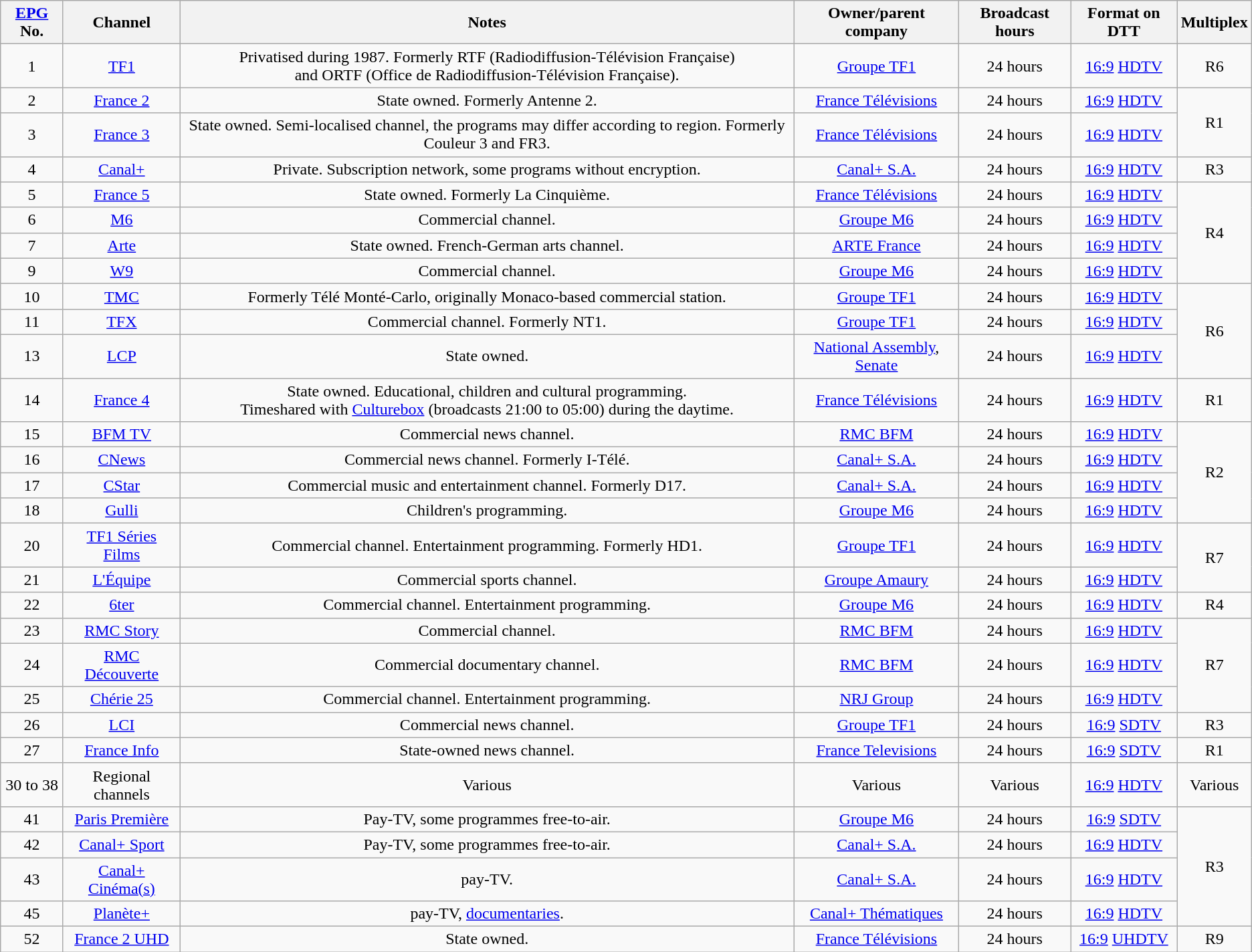<table class="wikitable toccolours" border="1" cellpadding="3" style="border-collapse:collapse; text-align:center">
<tr>
<th><a href='#'>EPG</a> No.</th>
<th>Channel</th>
<th>Notes</th>
<th>Owner/parent company</th>
<th>Broadcast hours</th>
<th>Format on DTT</th>
<th>Multiplex</th>
</tr>
<tr>
<td>1</td>
<td><a href='#'>TF1</a></td>
<td>Privatised during 1987. Formerly RTF (Radiodiffusion-Télévision Française)<br>and ORTF (Office de Radiodiffusion-Télévision Française).</td>
<td><a href='#'>Groupe TF1</a></td>
<td>24 hours</td>
<td><a href='#'>16:9</a> <a href='#'>HDTV</a></td>
<td>R6</td>
</tr>
<tr>
<td>2</td>
<td><a href='#'>France 2</a></td>
<td>State owned. Formerly Antenne 2.</td>
<td><a href='#'>France Télévisions</a></td>
<td>24 hours</td>
<td><a href='#'>16:9</a> <a href='#'>HDTV</a></td>
<td rowspan="2">R1</td>
</tr>
<tr>
<td>3</td>
<td><a href='#'>France 3</a></td>
<td>State owned. Semi-localised channel, the programs may differ according to region. Formerly Couleur 3 and FR3.</td>
<td><a href='#'>France Télévisions</a></td>
<td>24 hours</td>
<td><a href='#'>16:9</a> <a href='#'>HDTV</a></td>
</tr>
<tr>
<td>4</td>
<td><a href='#'>Canal+</a></td>
<td>Private. Subscription network, some programs without encryption.</td>
<td><a href='#'>Canal+ S.A.</a></td>
<td>24 hours</td>
<td><a href='#'>16:9</a> <a href='#'>HDTV</a></td>
<td>R3</td>
</tr>
<tr>
<td>5</td>
<td><a href='#'>France 5</a></td>
<td>State owned. Formerly La Cinquième.</td>
<td><a href='#'>France Télévisions</a></td>
<td>24 hours</td>
<td><a href='#'>16:9</a> <a href='#'>HDTV</a></td>
<td rowspan="4">R4</td>
</tr>
<tr>
<td>6</td>
<td><a href='#'>M6</a></td>
<td>Commercial channel.</td>
<td><a href='#'>Groupe M6</a></td>
<td>24 hours</td>
<td><a href='#'>16:9</a> <a href='#'>HDTV</a></td>
</tr>
<tr>
<td>7</td>
<td><a href='#'>Arte</a></td>
<td>State owned. French-German arts channel.</td>
<td><a href='#'>ARTE France</a></td>
<td>24 hours</td>
<td><a href='#'>16:9</a> <a href='#'>HDTV</a></td>
</tr>
<tr>
<td>9</td>
<td><a href='#'>W9</a></td>
<td>Commercial channel.</td>
<td><a href='#'>Groupe M6</a></td>
<td>24 hours</td>
<td><a href='#'>16:9</a> <a href='#'>HDTV</a></td>
</tr>
<tr>
<td>10</td>
<td><a href='#'>TMC</a></td>
<td>Formerly Télé Monté-Carlo, originally Monaco-based commercial station.</td>
<td><a href='#'>Groupe TF1</a></td>
<td>24 hours</td>
<td><a href='#'>16:9</a> <a href='#'>HDTV</a></td>
<td rowspan="3">R6</td>
</tr>
<tr>
<td>11</td>
<td><a href='#'>TFX</a></td>
<td>Commercial channel. Formerly NT1.</td>
<td><a href='#'>Groupe TF1</a></td>
<td>24 hours</td>
<td><a href='#'>16:9</a> <a href='#'>HDTV</a></td>
</tr>
<tr>
<td>13</td>
<td><a href='#'>LCP</a></td>
<td>State owned.</td>
<td><a href='#'>National Assembly</a>, <a href='#'>Senate</a></td>
<td>24 hours</td>
<td><a href='#'>16:9</a> <a href='#'>HDTV</a></td>
</tr>
<tr>
<td>14</td>
<td><a href='#'>France 4</a></td>
<td>State owned. Educational, children and cultural programming.<br>Timeshared with <a href='#'>Culturebox</a> (broadcasts 21:00 to 05:00) during the daytime.</td>
<td><a href='#'>France Télévisions</a></td>
<td>24 hours</td>
<td><a href='#'>16:9</a> <a href='#'>HDTV</a></td>
<td>R1</td>
</tr>
<tr>
<td>15</td>
<td><a href='#'>BFM TV</a></td>
<td>Commercial news channel.</td>
<td><a href='#'>RMC BFM</a></td>
<td>24 hours</td>
<td><a href='#'>16:9</a> <a href='#'>HDTV</a></td>
<td rowspan="4">R2</td>
</tr>
<tr>
<td>16</td>
<td><a href='#'>CNews</a></td>
<td>Commercial news channel. Formerly I-Télé.</td>
<td><a href='#'>Canal+ S.A.</a></td>
<td>24 hours</td>
<td><a href='#'>16:9</a> <a href='#'>HDTV</a></td>
</tr>
<tr>
<td>17</td>
<td><a href='#'>CStar</a></td>
<td>Commercial music and entertainment channel. Formerly D17.</td>
<td><a href='#'>Canal+ S.A.</a></td>
<td>24 hours</td>
<td><a href='#'>16:9</a> <a href='#'>HDTV</a></td>
</tr>
<tr>
<td>18</td>
<td><a href='#'>Gulli</a></td>
<td>Children's programming.</td>
<td><a href='#'>Groupe M6</a></td>
<td>24 hours</td>
<td><a href='#'>16:9</a> <a href='#'>HDTV</a></td>
</tr>
<tr>
<td>20</td>
<td><a href='#'>TF1 Séries Films</a></td>
<td>Commercial channel. Entertainment programming. Formerly HD1.</td>
<td><a href='#'>Groupe TF1</a></td>
<td>24 hours</td>
<td><a href='#'>16:9</a> <a href='#'>HDTV</a></td>
<td rowspan="2">R7</td>
</tr>
<tr>
<td>21</td>
<td><a href='#'>L'Équipe</a></td>
<td>Commercial sports channel.</td>
<td><a href='#'>Groupe Amaury</a></td>
<td>24 hours</td>
<td><a href='#'>16:9</a> <a href='#'>HDTV</a></td>
</tr>
<tr>
<td>22</td>
<td><a href='#'>6ter</a></td>
<td>Commercial channel. Entertainment programming.</td>
<td><a href='#'>Groupe M6</a></td>
<td>24 hours</td>
<td><a href='#'>16:9</a> <a href='#'>HDTV</a></td>
<td>R4</td>
</tr>
<tr>
<td>23</td>
<td><a href='#'>RMC Story</a></td>
<td>Commercial channel.</td>
<td><a href='#'>RMC BFM</a></td>
<td>24 hours</td>
<td><a href='#'>16:9</a> <a href='#'>HDTV</a></td>
<td rowspan="3">R7</td>
</tr>
<tr>
<td>24</td>
<td><a href='#'>RMC Découverte</a></td>
<td>Commercial documentary channel.</td>
<td><a href='#'>RMC BFM</a></td>
<td>24 hours</td>
<td><a href='#'>16:9</a> <a href='#'>HDTV</a></td>
</tr>
<tr>
<td>25</td>
<td><a href='#'>Chérie 25</a></td>
<td>Commercial channel. Entertainment programming.</td>
<td><a href='#'>NRJ Group</a></td>
<td>24 hours</td>
<td><a href='#'>16:9</a> <a href='#'>HDTV</a></td>
</tr>
<tr>
<td>26</td>
<td><a href='#'>LCI</a></td>
<td>Commercial news channel.</td>
<td><a href='#'>Groupe TF1</a></td>
<td>24 hours</td>
<td><a href='#'>16:9</a> <a href='#'>SDTV</a></td>
<td>R3</td>
</tr>
<tr>
<td>27</td>
<td><a href='#'>France Info</a></td>
<td>State-owned news channel.</td>
<td><a href='#'>France Televisions</a></td>
<td>24 hours</td>
<td><a href='#'>16:9</a> <a href='#'>SDTV</a></td>
<td>R1</td>
</tr>
<tr>
<td>30 to 38</td>
<td>Regional channels</td>
<td>Various</td>
<td>Various</td>
<td>Various</td>
<td><a href='#'>16:9</a> <a href='#'>HDTV</a></td>
<td>Various</td>
</tr>
<tr>
<td>41</td>
<td><a href='#'>Paris Première</a></td>
<td>Pay-TV, some programmes free-to-air.</td>
<td><a href='#'>Groupe M6</a></td>
<td>24 hours</td>
<td><a href='#'>16:9</a> <a href='#'>SDTV</a></td>
<td rowspan="4">R3</td>
</tr>
<tr>
<td>42</td>
<td><a href='#'>Canal+ Sport</a></td>
<td>Pay-TV, some programmes free-to-air.</td>
<td><a href='#'>Canal+ S.A.</a></td>
<td>24 hours</td>
<td><a href='#'>16:9</a> <a href='#'>HDTV</a></td>
</tr>
<tr>
<td>43</td>
<td><a href='#'>Canal+ Cinéma(s)</a></td>
<td>pay-TV.</td>
<td><a href='#'>Canal+ S.A.</a></td>
<td>24 hours</td>
<td><a href='#'>16:9</a> <a href='#'>HDTV</a></td>
</tr>
<tr>
<td>45</td>
<td><a href='#'>Planète+</a></td>
<td>pay-TV, <a href='#'>documentaries</a>.</td>
<td><a href='#'>Canal+ Thématiques</a></td>
<td>24 hours</td>
<td><a href='#'>16:9</a> <a href='#'>HDTV</a></td>
</tr>
<tr>
<td>52</td>
<td><a href='#'>France 2 UHD</a></td>
<td>State owned.</td>
<td><a href='#'>France Télévisions</a></td>
<td>24 hours</td>
<td><a href='#'>16:9</a> <a href='#'>UHDTV</a></td>
<td>R9</td>
</tr>
</table>
